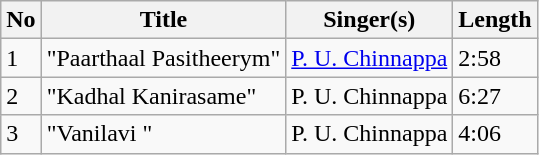<table class="wikitable">
<tr>
<th>No</th>
<th>Title</th>
<th>Singer(s)</th>
<th>Length</th>
</tr>
<tr>
<td>1</td>
<td>"Paarthaal Pasitheerym"</td>
<td><a href='#'>P. U. Chinnappa</a></td>
<td>2:58</td>
</tr>
<tr>
<td>2</td>
<td>"Kadhal Kanirasame"</td>
<td>P. U. Chinnappa</td>
<td>6:27</td>
</tr>
<tr>
<td>3</td>
<td>"Vanilavi "</td>
<td>P. U. Chinnappa</td>
<td>4:06</td>
</tr>
</table>
